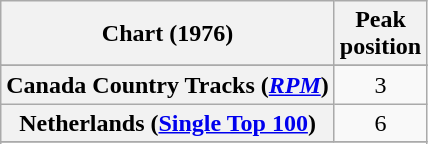<table class="wikitable sortable plainrowheaders" style="text-align:center">
<tr>
<th scope="col">Chart (1976)</th>
<th scope="col">Peak<br>position</th>
</tr>
<tr>
</tr>
<tr>
<th scope="row">Canada Country Tracks (<em><a href='#'>RPM</a></em>)</th>
<td align="center">3</td>
</tr>
<tr>
<th scope="row">Netherlands (<a href='#'>Single Top 100</a>)</th>
<td align="center">6</td>
</tr>
<tr>
</tr>
<tr>
</tr>
</table>
